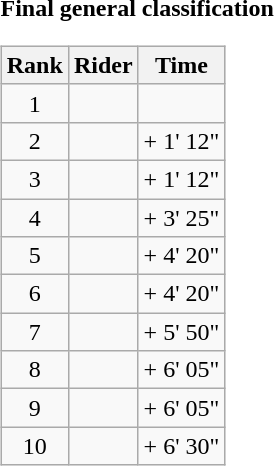<table>
<tr>
<td><strong>Final general classification</strong><br><table class="wikitable">
<tr>
<th scope="col">Rank</th>
<th scope="col">Rider</th>
<th scope="col">Time</th>
</tr>
<tr>
<td style="text-align:center;">1</td>
<td></td>
<td style="text-align:right;"></td>
</tr>
<tr>
<td style="text-align:center;">2</td>
<td></td>
<td style="text-align:right;">+ 1' 12"</td>
</tr>
<tr>
<td style="text-align:center;">3</td>
<td></td>
<td style="text-align:right;">+ 1' 12"</td>
</tr>
<tr>
<td style="text-align:center;">4</td>
<td></td>
<td style="text-align:right;">+ 3' 25"</td>
</tr>
<tr>
<td style="text-align:center;">5</td>
<td></td>
<td style="text-align:right;">+ 4' 20"</td>
</tr>
<tr>
<td style="text-align:center;">6</td>
<td></td>
<td style="text-align:right;">+ 4' 20"</td>
</tr>
<tr>
<td style="text-align:center;">7</td>
<td></td>
<td style="text-align:right;">+ 5' 50"</td>
</tr>
<tr>
<td style="text-align:center;">8</td>
<td></td>
<td style="text-align:right;">+ 6' 05"</td>
</tr>
<tr>
<td style="text-align:center;">9</td>
<td></td>
<td style="text-align:right;">+ 6' 05"</td>
</tr>
<tr>
<td style="text-align:center;">10</td>
<td></td>
<td style="text-align:right;">+ 6' 30"</td>
</tr>
</table>
</td>
</tr>
</table>
